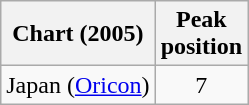<table class="wikitable sortable plainrowheaders">
<tr>
<th scope="col">Chart (2005)</th>
<th scope="col">Peak<br>position</th>
</tr>
<tr>
<td>Japan (<a href='#'>Oricon</a>)</td>
<td style="text-align:center;">7</td>
</tr>
</table>
